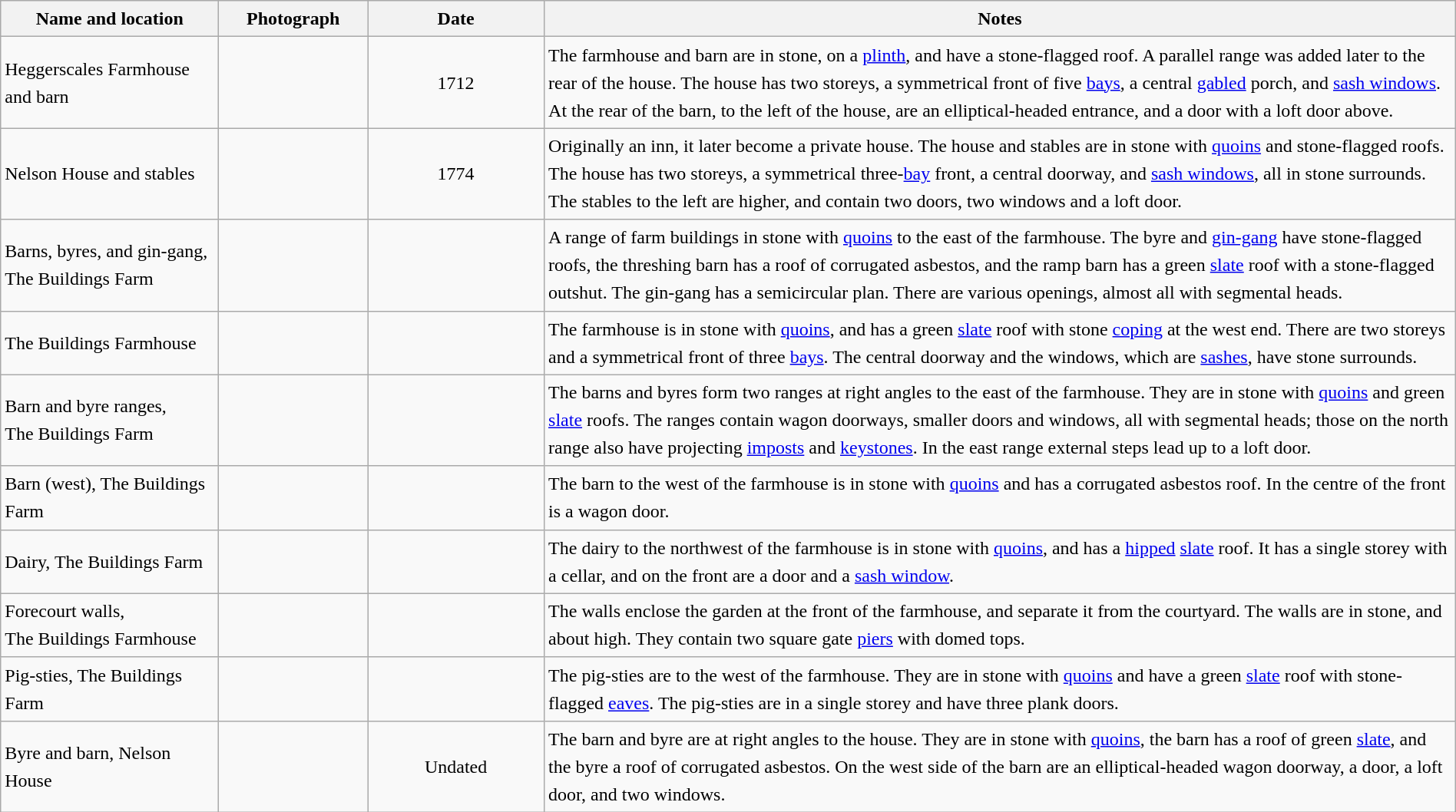<table class="wikitable sortable plainrowheaders" style="width:100%;border:0px;text-align:left;line-height:150%;">
<tr>
<th scope="col"  style="width:150px">Name and location</th>
<th scope="col"  style="width:100px" class="unsortable">Photograph</th>
<th scope="col"  style="width:120px">Date</th>
<th scope="col"  style="width:650px" class="unsortable">Notes</th>
</tr>
<tr>
<td>Heggerscales Farmhouse and barn<br><small></small></td>
<td></td>
<td align="center">1712</td>
<td>The farmhouse and barn are in stone, on a <a href='#'>plinth</a>, and have a stone-flagged roof.  A parallel range was added later to the rear of the house.  The house has two storeys, a symmetrical front of five <a href='#'>bays</a>, a central <a href='#'>gabled</a> porch, and <a href='#'>sash windows</a>.  At the rear of the barn, to the left of the house, are an elliptical-headed entrance, and a door with a loft door above.</td>
</tr>
<tr>
<td>Nelson House and stables<br><small></small></td>
<td></td>
<td align="center">1774</td>
<td>Originally an inn, it later become a private house.  The house and stables are in stone with <a href='#'>quoins</a> and stone-flagged roofs.  The house has two storeys, a symmetrical three-<a href='#'>bay</a> front, a central doorway, and <a href='#'>sash windows</a>, all in stone surrounds.  The stables to the left are higher, and contain two doors, two windows and a loft door.</td>
</tr>
<tr>
<td>Barns, byres, and gin-gang,<br>The Buildings Farm<br><small></small></td>
<td></td>
<td align="center"></td>
<td>A range of farm buildings in stone with <a href='#'>quoins</a> to the east of the farmhouse.  The byre and <a href='#'>gin-gang</a> have stone-flagged roofs, the threshing barn has a roof of corrugated asbestos, and the ramp barn has a green <a href='#'>slate</a> roof with a stone-flagged outshut.  The gin-gang has a semicircular plan.  There are various openings, almost all with segmental heads.</td>
</tr>
<tr>
<td>The Buildings Farmhouse<br><small></small></td>
<td></td>
<td align="center"></td>
<td>The farmhouse is in stone with <a href='#'>quoins</a>, and has a green <a href='#'>slate</a> roof with stone <a href='#'>coping</a> at the west end.  There are two storeys and a symmetrical front of three <a href='#'>bays</a>.  The central doorway and the windows, which are <a href='#'>sashes</a>, have stone surrounds.</td>
</tr>
<tr>
<td>Barn and byre ranges,<br>The Buildings Farm<br><small></small></td>
<td></td>
<td align="center"></td>
<td>The barns and byres form two ranges at right angles to the east of the farmhouse.  They are in stone with <a href='#'>quoins</a> and green <a href='#'>slate</a> roofs.  The ranges contain wagon doorways, smaller doors and windows, all with segmental heads; those on the north range also have projecting <a href='#'>imposts</a> and <a href='#'>keystones</a>.  In the east range external steps lead up to a loft door.</td>
</tr>
<tr>
<td>Barn (west), The Buildings Farm<br><small></small></td>
<td></td>
<td align="center"></td>
<td>The barn to the west of the farmhouse is in stone with <a href='#'>quoins</a> and has a corrugated asbestos roof.  In the centre of the front is a wagon door.</td>
</tr>
<tr>
<td>Dairy, The Buildings Farm<br><small></small></td>
<td></td>
<td align="center"></td>
<td>The dairy to the northwest of the farmhouse is in stone with <a href='#'>quoins</a>, and has a <a href='#'>hipped</a> <a href='#'>slate</a> roof.  It has a single storey with a cellar, and on the front are a door and a <a href='#'>sash window</a>.</td>
</tr>
<tr>
<td>Forecourt walls,<br>The Buildings Farmhouse<br><small></small></td>
<td></td>
<td align="center"></td>
<td>The walls enclose the garden at the front of the farmhouse, and separate it from the courtyard.  The walls are in stone, and about  high.  They contain two square gate <a href='#'>piers</a> with domed tops.</td>
</tr>
<tr>
<td>Pig-sties, The Buildings Farm<br><small></small></td>
<td></td>
<td align="center"></td>
<td>The pig-sties are to the west of the farmhouse.  They are in stone with <a href='#'>quoins</a> and have a green <a href='#'>slate</a> roof with stone-flagged <a href='#'>eaves</a>.  The pig-sties are in a single storey and have three plank doors.</td>
</tr>
<tr>
<td>Byre and barn, Nelson House<br><small></small></td>
<td></td>
<td align="center">Undated</td>
<td>The barn and byre are at right angles to the house.  They are in stone with <a href='#'>quoins</a>, the barn has a roof of green <a href='#'>slate</a>, and the byre a roof of corrugated asbestos.  On the west side of the barn are an elliptical-headed wagon doorway, a door, a loft door, and two windows.</td>
</tr>
<tr>
</tr>
</table>
